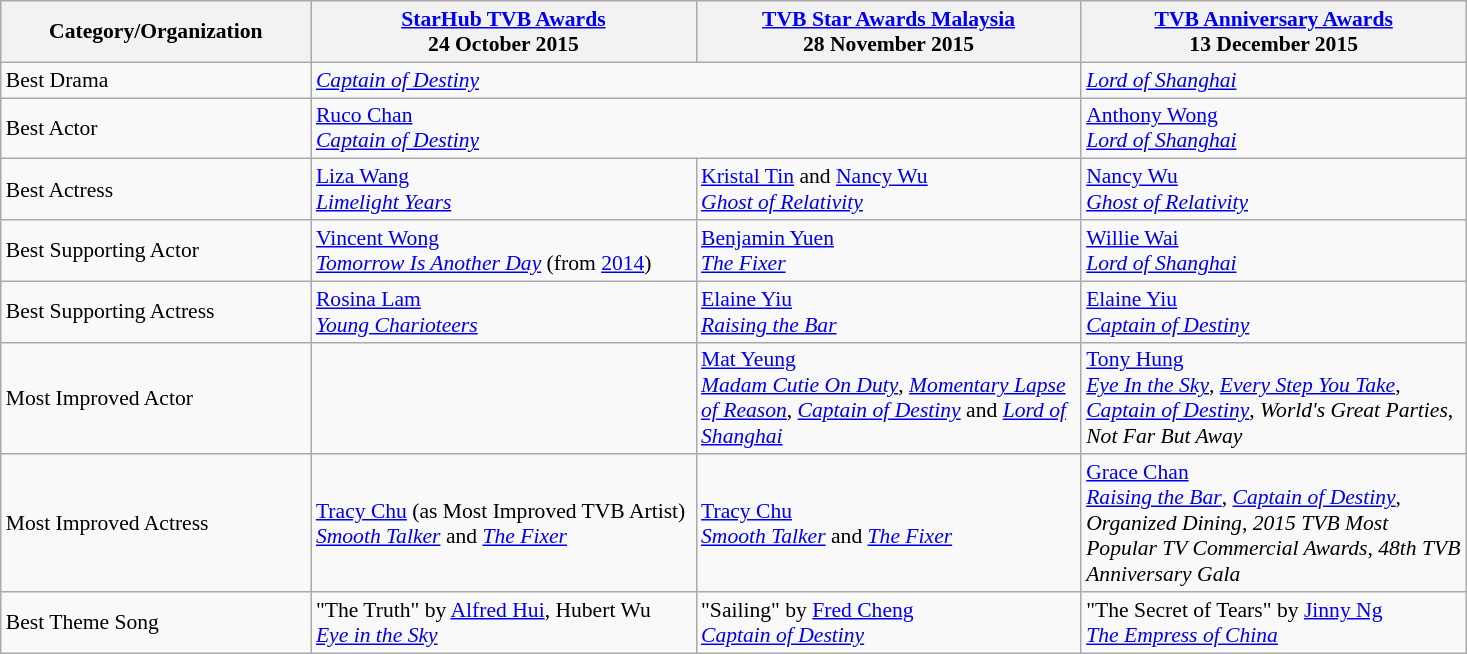<table class="wikitable" style="font-size: 90%;">
<tr>
<th style="width:200px;">Category/Organization</th>
<th style="width:250px;"><a href='#'>StarHub TVB Awards</a><br>24 October 2015</th>
<th style="width:250px;"><a href='#'>TVB Star Awards Malaysia</a><br>28 November 2015</th>
<th style="width:250px;"><a href='#'>TVB Anniversary Awards</a><br> 13 December 2015</th>
</tr>
<tr>
<td>Best Drama</td>
<td colspan="2"><em><a href='#'>Captain of Destiny</a></em></td>
<td><em><a href='#'>Lord of Shanghai</a></em></td>
</tr>
<tr>
<td>Best Actor</td>
<td colspan="2"><a href='#'>Ruco Chan</a><br><em><a href='#'>Captain of Destiny</a></em></td>
<td><a href='#'>Anthony Wong</a><br><em><a href='#'>Lord of Shanghai</a></em></td>
</tr>
<tr>
<td>Best Actress</td>
<td><a href='#'>Liza Wang</a><br><em><a href='#'>Limelight Years</a></em></td>
<td><a href='#'>Kristal Tin</a> and <a href='#'>Nancy Wu</a><br><em><a href='#'>Ghost of Relativity</a></em></td>
<td><a href='#'>Nancy Wu</a><br><em><a href='#'>Ghost of Relativity</a></em></td>
</tr>
<tr>
<td>Best Supporting Actor</td>
<td><a href='#'>Vincent Wong</a><br><em><a href='#'>Tomorrow Is Another Day</a></em> (from <a href='#'>2014</a>)</td>
<td><a href='#'>Benjamin Yuen</a><br><em><a href='#'>The Fixer</a></em></td>
<td><a href='#'>Willie Wai</a><br><em><a href='#'>Lord of Shanghai</a></em></td>
</tr>
<tr>
<td>Best Supporting Actress</td>
<td><a href='#'>Rosina Lam</a><br><em><a href='#'>Young Charioteers</a></em></td>
<td><a href='#'>Elaine Yiu</a><br><em><a href='#'>Raising the Bar</a></em></td>
<td><a href='#'>Elaine Yiu</a><br><em><a href='#'>Captain of Destiny</a></em></td>
</tr>
<tr>
<td>Most Improved Actor</td>
<td></td>
<td><a href='#'>Mat Yeung</a><br><em><a href='#'>Madam Cutie On Duty</a></em>, <em><a href='#'>Momentary Lapse of Reason</a></em>, <em><a href='#'>Captain of Destiny</a></em> and <em><a href='#'>Lord of Shanghai</a></em></td>
<td><a href='#'>Tony Hung</a><br><em><a href='#'>Eye In the Sky</a></em>, <em><a href='#'>Every Step You Take</a></em>, <em><a href='#'>Captain of Destiny</a></em>, <em>World's Great Parties</em>, <em>Not Far But Away</em></td>
</tr>
<tr>
<td>Most Improved Actress</td>
<td><a href='#'>Tracy Chu</a> (as Most Improved TVB Artist)<br><em><a href='#'>Smooth Talker</a></em> and <em><a href='#'>The Fixer</a></em></td>
<td><a href='#'>Tracy Chu</a><br><em><a href='#'>Smooth Talker</a></em> and <em><a href='#'>The Fixer</a></em></td>
<td><a href='#'>Grace Chan</a><br><em><a href='#'>Raising the Bar</a></em>, <em><a href='#'>Captain of Destiny</a></em>, <em>Organized Dining</em>, <em>2015 TVB Most Popular TV Commercial Awards</em>, <em>48th TVB Anniversary Gala</em></td>
</tr>
<tr>
<td>Best Theme Song</td>
<td>"The Truth" by <a href='#'>Alfred Hui</a>, Hubert Wu<br><em><a href='#'>Eye in the Sky</a></em></td>
<td>"Sailing" by <a href='#'>Fred Cheng</a><br><em><a href='#'>Captain of Destiny</a></em></td>
<td>"The Secret of Tears" by <a href='#'>Jinny Ng</a><br><em><a href='#'>The Empress of China</a></em></td>
</tr>
</table>
